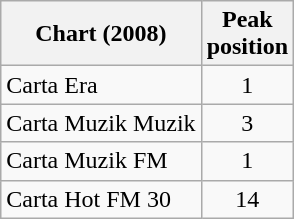<table class="wikitable">
<tr>
<th>Chart (2008)</th>
<th>Peak<br>position</th>
</tr>
<tr>
<td>Carta Era</td>
<td style="text-align:center;">1</td>
</tr>
<tr>
<td>Carta Muzik Muzik</td>
<td style="text-align:center;">3</td>
</tr>
<tr>
<td>Carta Muzik FM</td>
<td style="text-align:center;">1</td>
</tr>
<tr>
<td>Carta Hot FM 30</td>
<td style="text-align:center;">14</td>
</tr>
</table>
